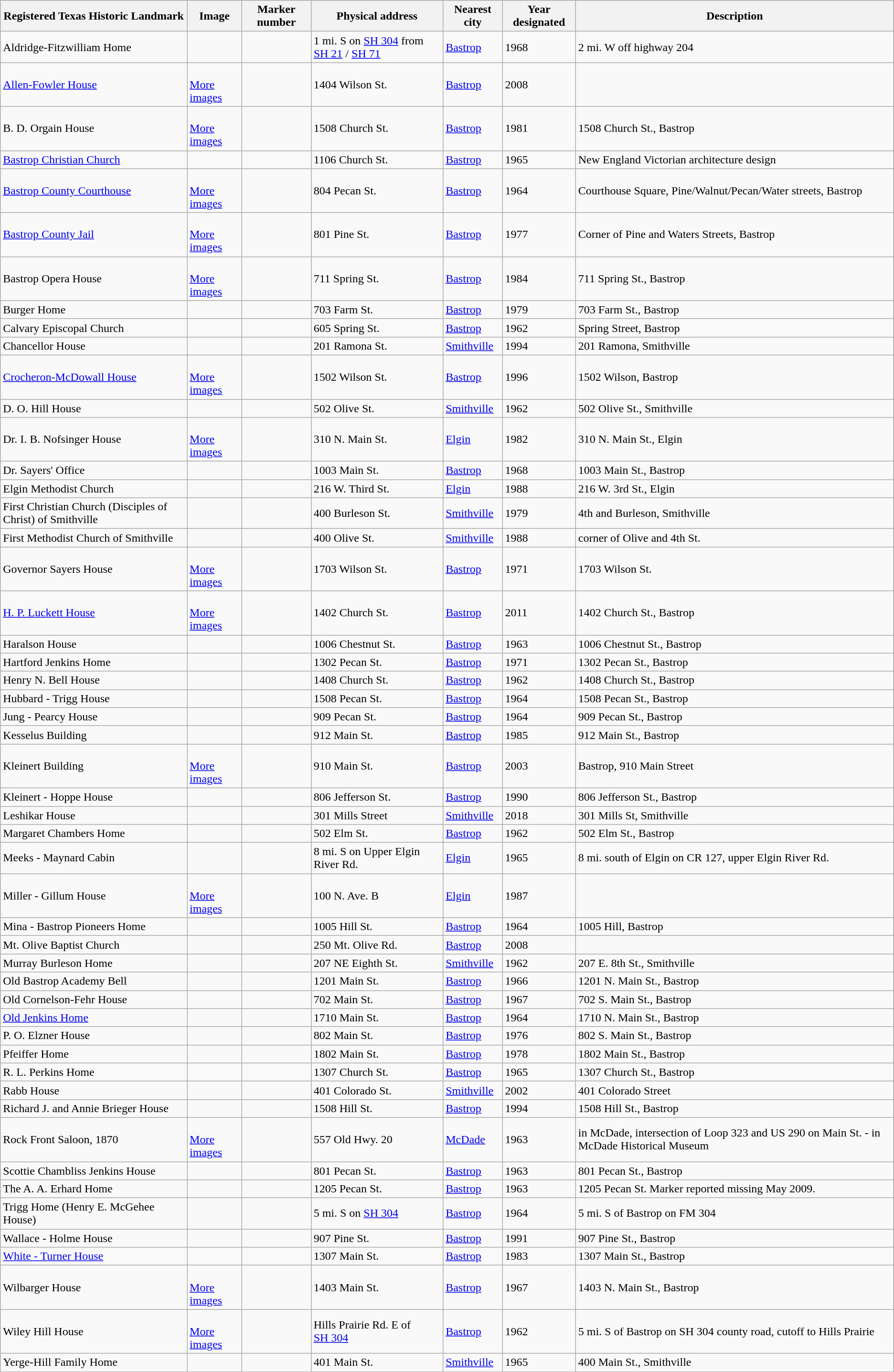<table class="wikitable sortable">
<tr>
<th>Registered Texas Historic Landmark</th>
<th>Image</th>
<th>Marker number</th>
<th>Physical address</th>
<th>Nearest city</th>
<th>Year designated</th>
<th>Description</th>
</tr>
<tr>
<td>Aldridge-Fitzwilliam Home</td>
<td></td>
<td></td>
<td>1 mi. S on <a href='#'>SH 304</a> from <a href='#'>SH 21</a> / <a href='#'>SH 71</a> </td>
<td><a href='#'>Bastrop</a></td>
<td>1968</td>
<td>2 mi. W off highway 204</td>
</tr>
<tr>
<td><a href='#'>Allen-Fowler House</a></td>
<td><br> <a href='#'>More images</a></td>
<td></td>
<td>1404 Wilson St.<br></td>
<td><a href='#'>Bastrop</a></td>
<td>2008</td>
<td></td>
</tr>
<tr>
<td>B. D. Orgain House</td>
<td><br> <a href='#'>More images</a></td>
<td></td>
<td>1508 Church St.<br></td>
<td><a href='#'>Bastrop</a></td>
<td>1981</td>
<td>1508 Church St., Bastrop</td>
</tr>
<tr>
<td><a href='#'>Bastrop Christian Church</a></td>
<td></td>
<td></td>
<td>1106 Church St.<br></td>
<td><a href='#'>Bastrop</a></td>
<td>1965</td>
<td>New England Victorian architecture design</td>
</tr>
<tr>
<td><a href='#'>Bastrop County Courthouse</a></td>
<td><br> <a href='#'>More images</a></td>
<td></td>
<td>804 Pecan St.<br></td>
<td><a href='#'>Bastrop</a></td>
<td>1964</td>
<td>Courthouse Square, Pine/Walnut/Pecan/Water streets, Bastrop</td>
</tr>
<tr>
<td><a href='#'>Bastrop County Jail</a></td>
<td><br> <a href='#'>More images</a></td>
<td></td>
<td>801 Pine St.<br></td>
<td><a href='#'>Bastrop</a></td>
<td>1977</td>
<td>Corner of Pine and Waters Streets, Bastrop</td>
</tr>
<tr>
<td>Bastrop Opera House</td>
<td><br> <a href='#'>More images</a></td>
<td></td>
<td>711 Spring St.<br></td>
<td><a href='#'>Bastrop</a></td>
<td>1984</td>
<td>711 Spring St., Bastrop</td>
</tr>
<tr>
<td>Burger Home</td>
<td></td>
<td></td>
<td>703 Farm St.<br></td>
<td><a href='#'>Bastrop</a></td>
<td>1979</td>
<td>703 Farm St., Bastrop</td>
</tr>
<tr>
<td>Calvary Episcopal Church</td>
<td></td>
<td></td>
<td>605 Spring St.<br></td>
<td><a href='#'>Bastrop</a></td>
<td>1962</td>
<td>Spring Street, Bastrop</td>
</tr>
<tr>
<td>Chancellor House</td>
<td></td>
<td></td>
<td>201 Ramona St.<br></td>
<td><a href='#'>Smithville</a></td>
<td>1994</td>
<td>201 Ramona, Smithville</td>
</tr>
<tr>
<td><a href='#'>Crocheron-McDowall House</a></td>
<td><br> <a href='#'>More images</a></td>
<td></td>
<td>1502 Wilson St.<br></td>
<td><a href='#'>Bastrop</a></td>
<td>1996</td>
<td>1502 Wilson, Bastrop</td>
</tr>
<tr>
<td>D. O. Hill House</td>
<td></td>
<td></td>
<td>502 Olive St.<br></td>
<td><a href='#'>Smithville</a></td>
<td>1962</td>
<td>502 Olive St., Smithville</td>
</tr>
<tr>
<td>Dr. I. B. Nofsinger House</td>
<td><br> <a href='#'>More images</a></td>
<td></td>
<td>310 N. Main St.<br></td>
<td><a href='#'>Elgin</a></td>
<td>1982</td>
<td>310 N. Main St., Elgin</td>
</tr>
<tr>
<td>Dr. Sayers' Office</td>
<td></td>
<td></td>
<td>1003 Main St.<br></td>
<td><a href='#'>Bastrop</a></td>
<td>1968</td>
<td>1003 Main St., Bastrop</td>
</tr>
<tr>
<td>Elgin Methodist Church</td>
<td></td>
<td></td>
<td>216 W. Third St.<br></td>
<td><a href='#'>Elgin</a></td>
<td>1988</td>
<td>216 W. 3rd St., Elgin</td>
</tr>
<tr>
<td>First Christian Church (Disciples of Christ) of Smithville</td>
<td></td>
<td></td>
<td>400 Burleson St.<br></td>
<td><a href='#'>Smithville</a></td>
<td>1979</td>
<td>4th and Burleson, Smithville</td>
</tr>
<tr>
<td>First Methodist Church of Smithville</td>
<td></td>
<td></td>
<td>400 Olive St.<br></td>
<td><a href='#'>Smithville</a></td>
<td>1988</td>
<td>corner of Olive and 4th St.</td>
</tr>
<tr>
<td>Governor Sayers House</td>
<td><br> <a href='#'>More images</a></td>
<td></td>
<td>1703 Wilson St.<br></td>
<td><a href='#'>Bastrop</a></td>
<td>1971</td>
<td>1703 Wilson St.</td>
</tr>
<tr>
<td><a href='#'>H. P. Luckett House</a></td>
<td><br> <a href='#'>More images</a></td>
<td></td>
<td>1402 Church St.<br></td>
<td><a href='#'>Bastrop</a></td>
<td>2011</td>
<td>1402 Church St., Bastrop</td>
</tr>
<tr>
<td>Haralson House</td>
<td></td>
<td></td>
<td>1006 Chestnut St.<br></td>
<td><a href='#'>Bastrop</a></td>
<td>1963</td>
<td>1006 Chestnut St., Bastrop</td>
</tr>
<tr>
<td>Hartford Jenkins Home</td>
<td></td>
<td></td>
<td>1302 Pecan St.<br></td>
<td><a href='#'>Bastrop</a></td>
<td>1971</td>
<td>1302 Pecan St., Bastrop</td>
</tr>
<tr>
<td>Henry N. Bell House</td>
<td></td>
<td></td>
<td>1408 Church St.<br></td>
<td><a href='#'>Bastrop</a></td>
<td>1962</td>
<td>1408 Church St., Bastrop</td>
</tr>
<tr>
<td>Hubbard - Trigg House</td>
<td></td>
<td></td>
<td>1508 Pecan St.<br></td>
<td><a href='#'>Bastrop</a></td>
<td>1964</td>
<td>1508 Pecan St., Bastrop</td>
</tr>
<tr>
<td>Jung - Pearcy House</td>
<td></td>
<td></td>
<td>909 Pecan St.<br></td>
<td><a href='#'>Bastrop</a></td>
<td>1964</td>
<td>909 Pecan St., Bastrop</td>
</tr>
<tr>
<td>Kesselus Building</td>
<td></td>
<td></td>
<td>912 Main St.<br></td>
<td><a href='#'>Bastrop</a></td>
<td>1985</td>
<td>912 Main St., Bastrop</td>
</tr>
<tr>
<td>Kleinert Building</td>
<td><br> <a href='#'>More images</a></td>
<td></td>
<td>910 Main St.<br></td>
<td><a href='#'>Bastrop</a></td>
<td>2003</td>
<td>Bastrop, 910 Main Street</td>
</tr>
<tr>
<td>Kleinert - Hoppe House</td>
<td></td>
<td></td>
<td>806 Jefferson St.<br></td>
<td><a href='#'>Bastrop</a></td>
<td>1990</td>
<td>806 Jefferson St., Bastrop</td>
</tr>
<tr>
<td>Leshikar House</td>
<td></td>
<td></td>
<td>301 Mills Street<br></td>
<td><a href='#'>Smithville</a></td>
<td>2018</td>
<td>301 Mills St, Smithville</td>
</tr>
<tr>
<td>Margaret Chambers Home</td>
<td></td>
<td></td>
<td>502 Elm St.<br></td>
<td><a href='#'>Bastrop</a></td>
<td>1962</td>
<td>502 Elm St., Bastrop</td>
</tr>
<tr>
<td>Meeks - Maynard Cabin</td>
<td></td>
<td></td>
<td>8 mi. S on Upper Elgin River Rd.<br></td>
<td><a href='#'>Elgin</a></td>
<td>1965</td>
<td>8 mi. south of Elgin on CR 127, upper Elgin River Rd.</td>
</tr>
<tr>
<td>Miller - Gillum House</td>
<td><br> <a href='#'>More images</a></td>
<td></td>
<td>100 N. Ave. B<br></td>
<td><a href='#'>Elgin</a></td>
<td>1987</td>
<td></td>
</tr>
<tr>
<td>Mina - Bastrop Pioneers Home</td>
<td></td>
<td></td>
<td>1005 Hill St.<br></td>
<td><a href='#'>Bastrop</a></td>
<td>1964</td>
<td>1005 Hill, Bastrop</td>
</tr>
<tr>
<td>Mt. Olive Baptist Church</td>
<td></td>
<td></td>
<td>250 Mt. Olive Rd.<br></td>
<td><a href='#'>Bastrop</a></td>
<td>2008</td>
<td></td>
</tr>
<tr>
<td>Murray Burleson Home</td>
<td></td>
<td></td>
<td>207 NE Eighth St.<br></td>
<td><a href='#'>Smithville</a></td>
<td>1962</td>
<td>207 E. 8th St., Smithville</td>
</tr>
<tr>
<td>Old Bastrop Academy Bell</td>
<td></td>
<td></td>
<td>1201 Main St.<br></td>
<td><a href='#'>Bastrop</a></td>
<td>1966</td>
<td>1201 N. Main St., Bastrop</td>
</tr>
<tr>
<td>Old Cornelson-Fehr House</td>
<td></td>
<td></td>
<td>702 Main St.<br></td>
<td><a href='#'>Bastrop</a></td>
<td>1967</td>
<td>702 S. Main St., Bastrop</td>
</tr>
<tr>
<td><a href='#'>Old Jenkins Home</a></td>
<td></td>
<td></td>
<td>1710 Main St.<br></td>
<td><a href='#'>Bastrop</a></td>
<td>1964</td>
<td>1710 N. Main St., Bastrop</td>
</tr>
<tr>
<td>P. O. Elzner House</td>
<td></td>
<td></td>
<td>802 Main St.<br></td>
<td><a href='#'>Bastrop</a></td>
<td>1976</td>
<td>802 S. Main St., Bastrop</td>
</tr>
<tr>
<td>Pfeiffer Home</td>
<td></td>
<td></td>
<td>1802 Main St.<br></td>
<td><a href='#'>Bastrop</a></td>
<td>1978</td>
<td>1802 Main St., Bastrop</td>
</tr>
<tr>
<td>R. L. Perkins Home</td>
<td></td>
<td></td>
<td>1307 Church St.<br></td>
<td><a href='#'>Bastrop</a></td>
<td>1965</td>
<td>1307 Church St., Bastrop</td>
</tr>
<tr>
<td>Rabb House</td>
<td></td>
<td></td>
<td>401 Colorado St.<br></td>
<td><a href='#'>Smithville</a></td>
<td>2002</td>
<td>401 Colorado Street</td>
</tr>
<tr>
<td>Richard J. and Annie Brieger House</td>
<td></td>
<td></td>
<td>1508 Hill St.<br></td>
<td><a href='#'>Bastrop</a></td>
<td>1994</td>
<td>1508 Hill St., Bastrop</td>
</tr>
<tr>
<td>Rock Front Saloon, 1870</td>
<td><br> <a href='#'>More images</a></td>
<td></td>
<td>557 Old Hwy. 20<br></td>
<td><a href='#'>McDade</a></td>
<td>1963</td>
<td>in McDade, intersection of Loop 323 and US 290 on Main St. - in McDade Historical Museum</td>
</tr>
<tr>
<td>Scottie Chambliss Jenkins House</td>
<td></td>
<td></td>
<td>801 Pecan St.<br></td>
<td><a href='#'>Bastrop</a></td>
<td>1963</td>
<td>801 Pecan St., Bastrop</td>
</tr>
<tr>
<td>The A. A. Erhard Home</td>
<td></td>
<td></td>
<td>1205 Pecan St.<br></td>
<td><a href='#'>Bastrop</a></td>
<td>1963</td>
<td>1205 Pecan St. Marker reported missing May 2009.</td>
</tr>
<tr>
<td>Trigg Home (Henry E. McGehee House)</td>
<td></td>
<td></td>
<td>5 mi. S on <a href='#'>SH 304</a> </td>
<td><a href='#'>Bastrop</a></td>
<td>1964</td>
<td>5 mi. S of Bastrop on FM 304</td>
</tr>
<tr>
<td>Wallace - Holme House</td>
<td></td>
<td></td>
<td>907 Pine St.<br></td>
<td><a href='#'>Bastrop</a></td>
<td>1991</td>
<td>907 Pine St., Bastrop</td>
</tr>
<tr>
<td><a href='#'>White - Turner House</a></td>
<td></td>
<td></td>
<td>1307 Main St.<br></td>
<td><a href='#'>Bastrop</a></td>
<td>1983</td>
<td>1307 Main St., Bastrop</td>
</tr>
<tr>
<td>Wilbarger House</td>
<td><br> <a href='#'>More images</a></td>
<td></td>
<td>1403 Main St.<br></td>
<td><a href='#'>Bastrop</a></td>
<td>1967</td>
<td>1403 N. Main St., Bastrop</td>
</tr>
<tr>
<td>Wiley Hill House</td>
<td><br> <a href='#'>More images</a></td>
<td></td>
<td>Hills Prairie Rd. E of <a href='#'>SH 304</a><br></td>
<td><a href='#'>Bastrop</a></td>
<td>1962</td>
<td>5 mi. S of Bastrop on SH 304 county road, cutoff to Hills Prairie</td>
</tr>
<tr>
<td>Yerge-Hill Family Home</td>
<td></td>
<td></td>
<td>401 Main St.<br></td>
<td><a href='#'>Smithville</a></td>
<td>1965</td>
<td>400 Main St., Smithville</td>
</tr>
</table>
